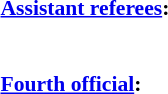<table width=50% style="font-size: 90%">
<tr>
<td><br><strong><a href='#'>Assistant referees</a>:</strong>
<br>
<br>
<br><strong><a href='#'>Fourth official</a>:</strong>
<br></td>
</tr>
</table>
